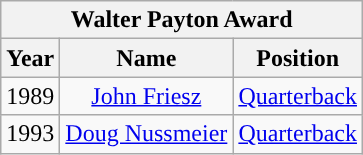<table class="wikitable">
<tr align="center">
<th colspan=5>Walter Payton Award</th>
</tr>
<tr>
<th>Year</th>
<th>Name</th>
<th>Position</th>
</tr>
<tr align="center" bgcolor="">
<td>1989</td>
<td><a href='#'>John Friesz</a></td>
<td><a href='#'>Quarterback</a></td>
</tr>
<tr align="center" bgcolor="">
<td>1993</td>
<td><a href='#'>Doug Nussmeier</a></td>
<td><a href='#'>Quarterback</a></td>
</tr>
</table>
